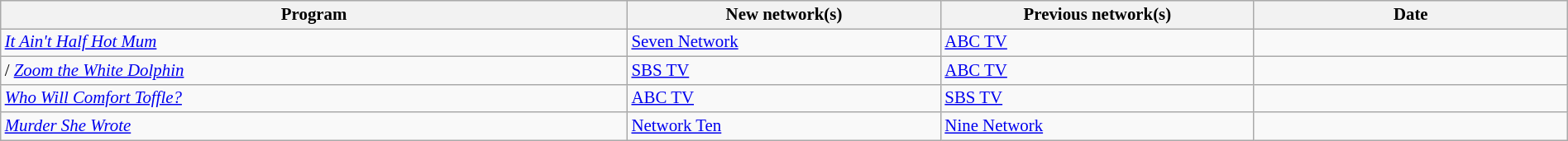<table class="wikitable sortable"  style="width:100%; font-size:87%;">
<tr style="background:#efefef;">
<th style="width:40%;">Program</th>
<th style="width:20%;">New network(s)</th>
<th style="width:20%;">Previous network(s)</th>
<th style="width:20%;">Date</th>
</tr>
<tr>
<td> <em><a href='#'>It Ain't Half Hot Mum</a></em></td>
<td><a href='#'>Seven Network</a></td>
<td><a href='#'>ABC TV</a></td>
<td></td>
</tr>
<tr>
<td>/ <em><a href='#'>Zoom the White Dolphin</a></em></td>
<td><a href='#'>SBS TV</a></td>
<td><a href='#'>ABC TV</a></td>
<td></td>
</tr>
<tr>
<td> <em><a href='#'>Who Will Comfort Toffle?</a></em></td>
<td><a href='#'>ABC TV</a></td>
<td><a href='#'>SBS TV</a></td>
<td></td>
</tr>
<tr>
<td> <em><a href='#'>Murder She Wrote</a></em></td>
<td><a href='#'>Network Ten</a></td>
<td><a href='#'>Nine Network</a></td>
<td></td>
</tr>
</table>
